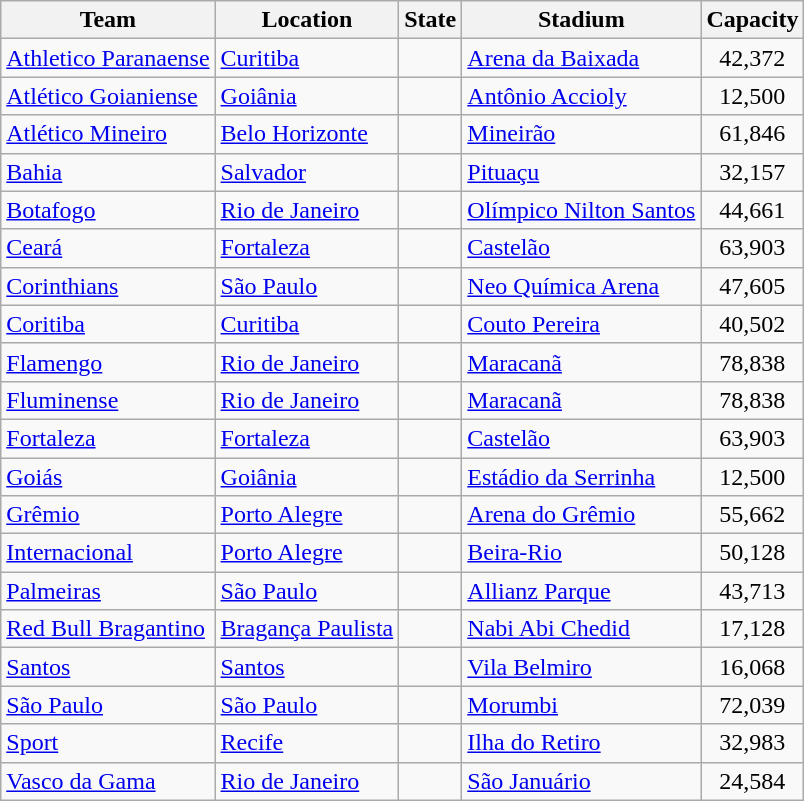<table class="wikitable sortable" style="text-align: left;">
<tr>
<th>Team</th>
<th>Location</th>
<th>State</th>
<th>Stadium</th>
<th>Capacity</th>
</tr>
<tr>
<td><a href='#'>Athletico Paranaense</a></td>
<td><a href='#'>Curitiba</a></td>
<td></td>
<td><a href='#'>Arena da Baixada</a></td>
<td align=center>42,372</td>
</tr>
<tr>
<td><a href='#'>Atlético Goianiense</a></td>
<td><a href='#'>Goiânia</a></td>
<td></td>
<td><a href='#'>Antônio Accioly</a></td>
<td align=center>12,500</td>
</tr>
<tr>
<td><a href='#'>Atlético Mineiro</a></td>
<td><a href='#'>Belo Horizonte</a></td>
<td></td>
<td><a href='#'>Mineirão</a></td>
<td align=center>61,846</td>
</tr>
<tr>
<td><a href='#'>Bahia</a></td>
<td><a href='#'>Salvador</a></td>
<td></td>
<td><a href='#'>Pituaçu</a></td>
<td align=center>32,157</td>
</tr>
<tr>
<td><a href='#'>Botafogo</a></td>
<td><a href='#'>Rio de Janeiro</a></td>
<td></td>
<td><a href='#'>Olímpico Nilton Santos</a></td>
<td align=center>44,661</td>
</tr>
<tr>
<td><a href='#'>Ceará</a></td>
<td><a href='#'>Fortaleza</a></td>
<td></td>
<td><a href='#'>Castelão</a></td>
<td align=center>63,903</td>
</tr>
<tr>
<td><a href='#'>Corinthians</a></td>
<td><a href='#'>São Paulo</a></td>
<td></td>
<td><a href='#'>Neo Química Arena</a></td>
<td align=center>47,605</td>
</tr>
<tr>
<td><a href='#'>Coritiba</a></td>
<td><a href='#'>Curitiba</a></td>
<td></td>
<td><a href='#'>Couto Pereira</a></td>
<td align=center>40,502</td>
</tr>
<tr>
<td><a href='#'>Flamengo</a></td>
<td><a href='#'>Rio de Janeiro</a></td>
<td></td>
<td><a href='#'>Maracanã</a></td>
<td align=center>78,838</td>
</tr>
<tr>
<td><a href='#'>Fluminense</a></td>
<td><a href='#'>Rio de Janeiro</a></td>
<td></td>
<td><a href='#'>Maracanã</a></td>
<td align=center>78,838</td>
</tr>
<tr>
<td><a href='#'>Fortaleza</a></td>
<td><a href='#'>Fortaleza</a></td>
<td></td>
<td><a href='#'>Castelão</a></td>
<td align=center>63,903</td>
</tr>
<tr>
<td><a href='#'>Goiás</a></td>
<td><a href='#'>Goiânia</a></td>
<td></td>
<td><a href='#'>Estádio da Serrinha</a></td>
<td align=center>12,500</td>
</tr>
<tr>
<td><a href='#'>Grêmio</a></td>
<td><a href='#'>Porto Alegre</a></td>
<td></td>
<td><a href='#'>Arena do Grêmio</a></td>
<td align=center>55,662</td>
</tr>
<tr>
<td><a href='#'>Internacional</a></td>
<td><a href='#'>Porto Alegre</a></td>
<td></td>
<td><a href='#'>Beira-Rio</a></td>
<td align=center>50,128</td>
</tr>
<tr>
<td><a href='#'>Palmeiras</a></td>
<td><a href='#'>São Paulo</a></td>
<td></td>
<td><a href='#'>Allianz Parque</a></td>
<td align=center>43,713</td>
</tr>
<tr>
<td><a href='#'>Red Bull Bragantino</a></td>
<td><a href='#'>Bragança Paulista</a></td>
<td></td>
<td><a href='#'>Nabi Abi Chedid</a></td>
<td align=center>17,128</td>
</tr>
<tr>
<td><a href='#'>Santos</a></td>
<td><a href='#'>Santos</a></td>
<td></td>
<td><a href='#'>Vila Belmiro</a></td>
<td align=center>16,068</td>
</tr>
<tr>
<td><a href='#'>São Paulo</a></td>
<td><a href='#'>São Paulo</a></td>
<td></td>
<td><a href='#'>Morumbi</a></td>
<td align=center>72,039</td>
</tr>
<tr>
<td><a href='#'>Sport</a></td>
<td><a href='#'>Recife</a></td>
<td></td>
<td><a href='#'>Ilha do Retiro</a></td>
<td style="text-align:center">32,983</td>
</tr>
<tr>
<td><a href='#'>Vasco da Gama</a></td>
<td><a href='#'>Rio de Janeiro</a></td>
<td></td>
<td><a href='#'>São Januário</a></td>
<td align=center>24,584</td>
</tr>
</table>
